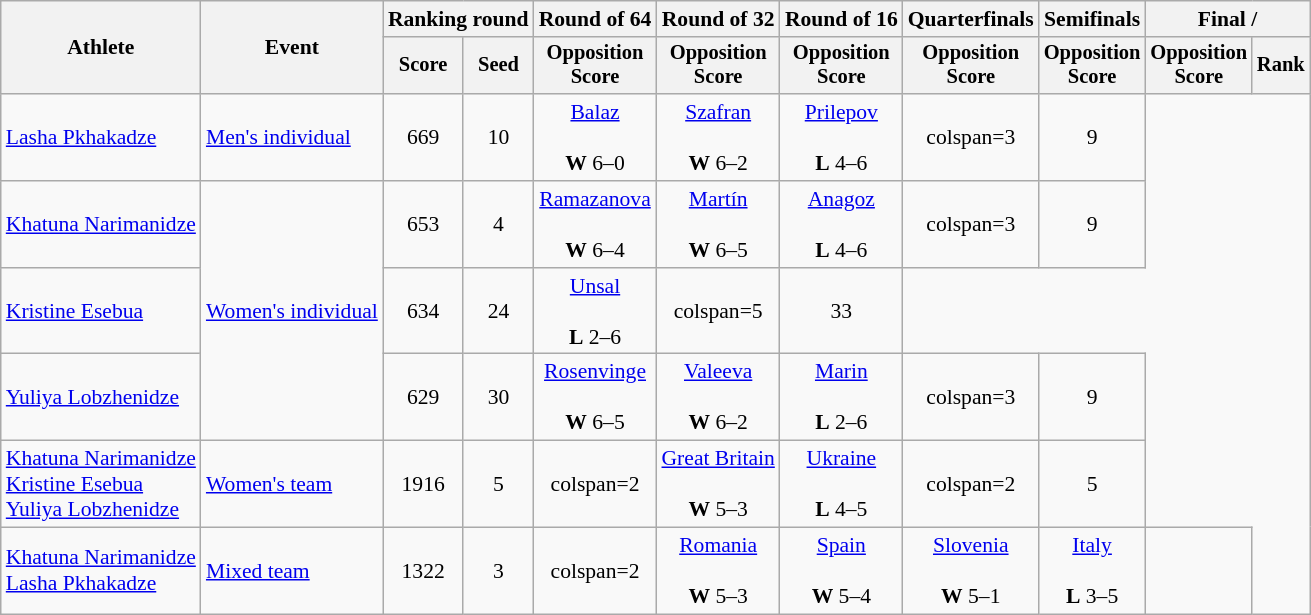<table class="wikitable" style="font-size:90%">
<tr>
<th rowspan=2>Athlete</th>
<th rowspan=2>Event</th>
<th colspan=2>Ranking round</th>
<th>Round of 64</th>
<th>Round of 32</th>
<th>Round of 16</th>
<th>Quarterfinals</th>
<th>Semifinals</th>
<th colspan=2>Final / </th>
</tr>
<tr style="font-size:95%">
<th>Score</th>
<th>Seed</th>
<th>Opposition<br>Score</th>
<th>Opposition<br>Score</th>
<th>Opposition<br>Score</th>
<th>Opposition<br>Score</th>
<th>Opposition<br>Score</th>
<th>Opposition<br>Score</th>
<th>Rank</th>
</tr>
<tr align=center>
<td align=left><a href='#'>Lasha Pkhakadze</a></td>
<td align=left><a href='#'>Men's individual</a></td>
<td>669</td>
<td>10</td>
<td><a href='#'>Balaz</a><br><br><strong>W</strong> 6–0</td>
<td><a href='#'>Szafran</a><br><br><strong>W</strong> 6–2</td>
<td><a href='#'>Prilepov</a><br><br><strong>L</strong> 4–6</td>
<td>colspan=3 </td>
<td>9</td>
</tr>
<tr align=center>
<td align=left><a href='#'>Khatuna Narimanidze</a></td>
<td style="text-align:left;" rowspan="3"><a href='#'>Women's individual</a></td>
<td>653</td>
<td>4</td>
<td><a href='#'>Ramazanova</a><br><br> <strong>W</strong> 6–4</td>
<td><a href='#'>Martín</a><br><br> <strong>W</strong> 6–5</td>
<td><a href='#'>Anagoz</a><br><br> <strong>L</strong> 4–6</td>
<td>colspan=3 </td>
<td>9</td>
</tr>
<tr align=center>
<td align=left><a href='#'>Kristine Esebua</a></td>
<td>634</td>
<td>24</td>
<td><a href='#'>Unsal</a><br><br> <strong>L</strong> 2–6</td>
<td>colspan=5 </td>
<td>33</td>
</tr>
<tr align=center>
<td align=left><a href='#'>Yuliya Lobzhenidze</a></td>
<td>629</td>
<td>30</td>
<td><a href='#'>Rosenvinge</a><br><br><strong>W</strong> 6–5</td>
<td><a href='#'>Valeeva</a><br><br><strong>W</strong> 6–2</td>
<td><a href='#'>Marin</a><br><br> <strong>L</strong> 2–6</td>
<td>colspan=3 </td>
<td>9</td>
</tr>
<tr align=center>
<td align=left><a href='#'>Khatuna Narimanidze</a><br><a href='#'>Kristine Esebua</a><br><a href='#'>Yuliya Lobzhenidze</a></td>
<td align=left><a href='#'>Women's team</a></td>
<td>1916</td>
<td>5</td>
<td>colspan=2 </td>
<td><a href='#'>Great Britain</a><br><br> <strong>W</strong> 5–3</td>
<td><a href='#'>Ukraine</a><br><br> <strong>L</strong> 4–5</td>
<td>colspan=2 </td>
<td>5</td>
</tr>
<tr align=center>
<td align=left><a href='#'>Khatuna Narimanidze</a><br><a href='#'>Lasha Pkhakadze</a></td>
<td align=left><a href='#'>Mixed team</a></td>
<td>1322</td>
<td>3</td>
<td>colspan=2 </td>
<td><a href='#'>Romania</a><br><br> <strong>W</strong> 5–3</td>
<td><a href='#'>Spain</a><br><br> <strong>W</strong> 5–4</td>
<td><a href='#'>Slovenia</a><br><br> <strong>W</strong> 5–1</td>
<td><a href='#'>Italy</a><br><br> <strong>L</strong> 3–5</td>
<td></td>
</tr>
</table>
